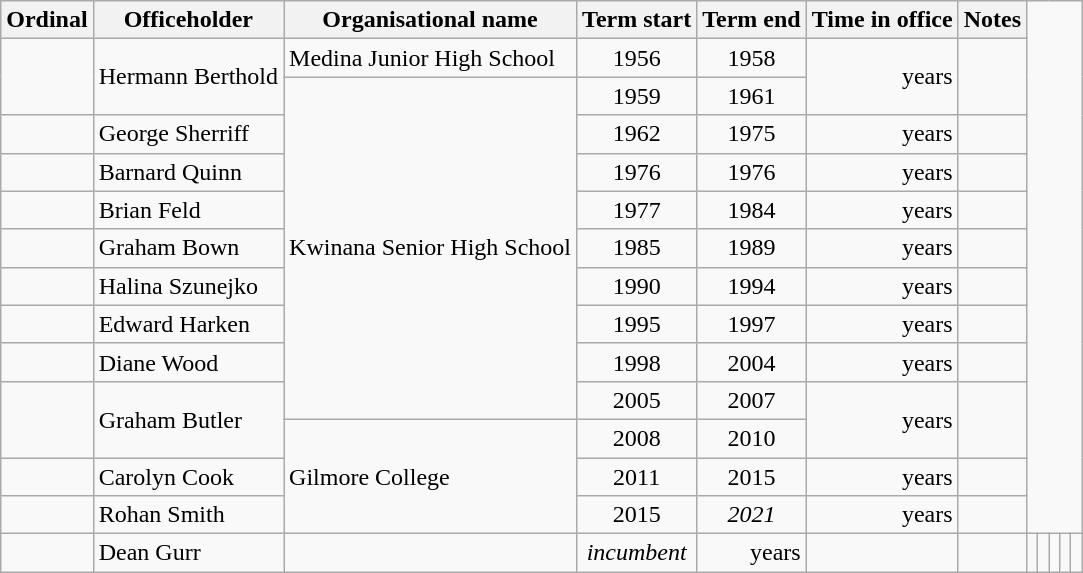<table class="wikitable sortable">
<tr>
<th>Ordinal</th>
<th>Officeholder</th>
<th>Organisational name</th>
<th>Term start</th>
<th>Term end</th>
<th>Time in office</th>
<th>Notes</th>
</tr>
<tr>
<td align=center rowspan=2></td>
<td rowspan=2>Hermann Berthold</td>
<td>Medina Junior High School</td>
<td align=center>1956</td>
<td align=center>1958</td>
<td align=right rowspan=2> years</td>
<td rowspan=2></td>
</tr>
<tr>
<td rowspan=9>Kwinana Senior High School</td>
<td align=center>1959</td>
<td align=center>1961</td>
</tr>
<tr>
<td align=center></td>
<td>George Sherriff</td>
<td align=center>1962</td>
<td align=center>1975</td>
<td align=right> years</td>
<td></td>
</tr>
<tr>
<td align=center></td>
<td>Barnard Quinn</td>
<td align=center>1976</td>
<td align=center>1976</td>
<td align=right> years</td>
<td></td>
</tr>
<tr>
<td align=center></td>
<td>Brian Feld</td>
<td align=center>1977</td>
<td align=center>1984</td>
<td align=right> years</td>
<td></td>
</tr>
<tr>
<td align=center></td>
<td>Graham Bown</td>
<td align=center>1985</td>
<td align=center>1989</td>
<td align=right> years</td>
<td></td>
</tr>
<tr>
<td align=center></td>
<td>Halina Szunejko</td>
<td align=center>1990</td>
<td align=center>1994</td>
<td align=right> years</td>
<td></td>
</tr>
<tr>
<td align=center></td>
<td>Edward Harken</td>
<td align=center>1995</td>
<td align=center>1997</td>
<td align=right> years</td>
<td></td>
</tr>
<tr>
<td align=center></td>
<td>Diane Wood</td>
<td align=center>1998</td>
<td align=center>2004</td>
<td align=right> years</td>
<td></td>
</tr>
<tr>
<td align=center rowspan=2></td>
<td rowspan=2>Graham Butler</td>
<td align=center>2005</td>
<td align=center>2007</td>
<td align=right rowspan=2> years</td>
<td rowspan=2></td>
</tr>
<tr>
<td rowspan=3>Gilmore College</td>
<td align=center>2008</td>
<td align=center>2010</td>
</tr>
<tr>
<td align=center></td>
<td>Carolyn Cook</td>
<td align=center>2011</td>
<td align=center>2015</td>
<td align=right> years</td>
<td></td>
</tr>
<tr>
<td align=center></td>
<td>Rohan Smith</td>
<td align=center>2015</td>
<td align=center><em>2021</em></td>
<td align=right> years</td>
<td></td>
</tr>
<tr>
<td align=center></td>
<td>Dean Gurr</td>
<td align=center></td>
<td align=center><em>incumbent</em></td>
<td align=right> years</td>
<td></td>
<td></td>
<td></td>
<td></td>
<td></td>
<td></td>
<td></td>
</tr>
</table>
